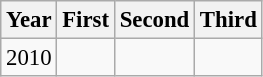<table class="wikitable sortable" style="font-size:95%">
<tr>
<th>Year</th>
<th colspan=1>First</th>
<th colspan=1>Second</th>
<th colspan=1>Third</th>
</tr>
<tr>
<td>2010</td>
<td></td>
<td></td>
<td></td>
</tr>
</table>
